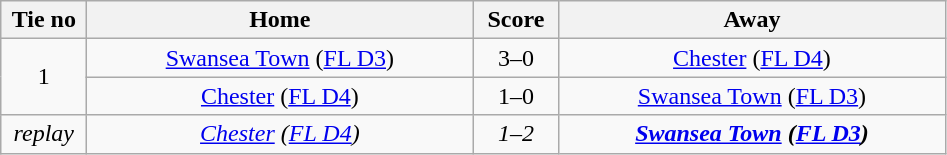<table class="wikitable" style="text-align:center">
<tr>
<th width=50>Tie no</th>
<th width=250>Home</th>
<th width=50>Score</th>
<th width=250>Away</th>
</tr>
<tr>
<td rowspan=2>1</td>
<td><a href='#'>Swansea Town</a> (<a href='#'>FL D3</a>)</td>
<td>3–0</td>
<td><a href='#'>Chester</a> (<a href='#'>FL D4</a>)</td>
</tr>
<tr>
<td><a href='#'>Chester</a> (<a href='#'>FL D4</a>)</td>
<td>1–0</td>
<td><a href='#'>Swansea Town</a> (<a href='#'>FL D3</a>)</td>
</tr>
<tr>
<td><em>replay</em></td>
<td><em><a href='#'>Chester</a> (<a href='#'>FL D4</a>)</em></td>
<td><em>1–2</em></td>
<td><strong><em><a href='#'>Swansea Town</a><strong> (<a href='#'>FL D3</a>)<em></td>
</tr>
</table>
